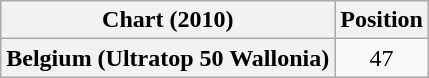<table class="wikitable plainrowheaders" style="text-align:center">
<tr>
<th>Chart (2010)</th>
<th>Position</th>
</tr>
<tr>
<th scope="row">Belgium (Ultratop 50 Wallonia)</th>
<td>47</td>
</tr>
</table>
